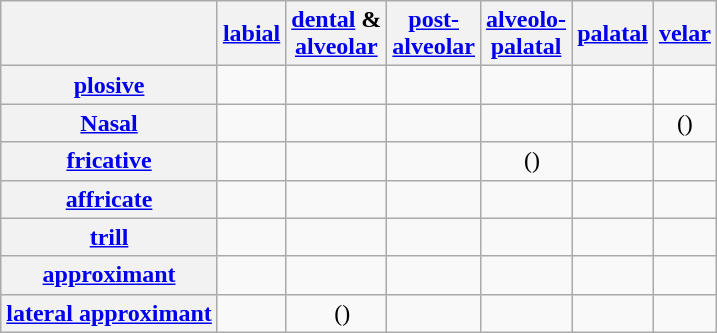<table class="wikitable" style="text-align:center;">
<tr>
<th></th>
<th><a href='#'>labial</a></th>
<th><a href='#'>dental</a> &<br><a href='#'>alveolar</a></th>
<th><a href='#'>post-<br>alveolar</a></th>
<th><a href='#'>alveolo-<br>palatal</a></th>
<th><a href='#'>palatal</a></th>
<th><a href='#'>velar</a></th>
</tr>
<tr>
<th><a href='#'>plosive</a></th>
<td>  </td>
<td>   </td>
<td></td>
<td></td>
<td></td>
<td>  </td>
</tr>
<tr>
<th><a href='#'>Nasal</a></th>
<td></td>
<td></td>
<td></td>
<td></td>
<td></td>
<td>() </td>
</tr>
<tr>
<th><a href='#'>fricative</a></th>
<td></td>
<td>   </td>
<td>  </td>
<td>  () </td>
<td></td>
<td></td>
</tr>
<tr>
<th><a href='#'>affricate</a></th>
<td></td>
<td> </td>
<td>  </td>
<td>  </td>
<td></td>
<td></td>
</tr>
<tr>
<th><a href='#'>trill</a></th>
<td></td>
<td> </td>
<td></td>
<td></td>
<td></td>
<td></td>
</tr>
<tr>
<th><a href='#'>approximant</a></th>
<td></td>
<td></td>
<td></td>
<td></td>
<td></td>
<td></td>
</tr>
<tr>
<th><a href='#'>lateral approximant</a></th>
<td></td>
<td>  () </td>
<td></td>
<td></td>
<td></td>
<td></td>
</tr>
</table>
